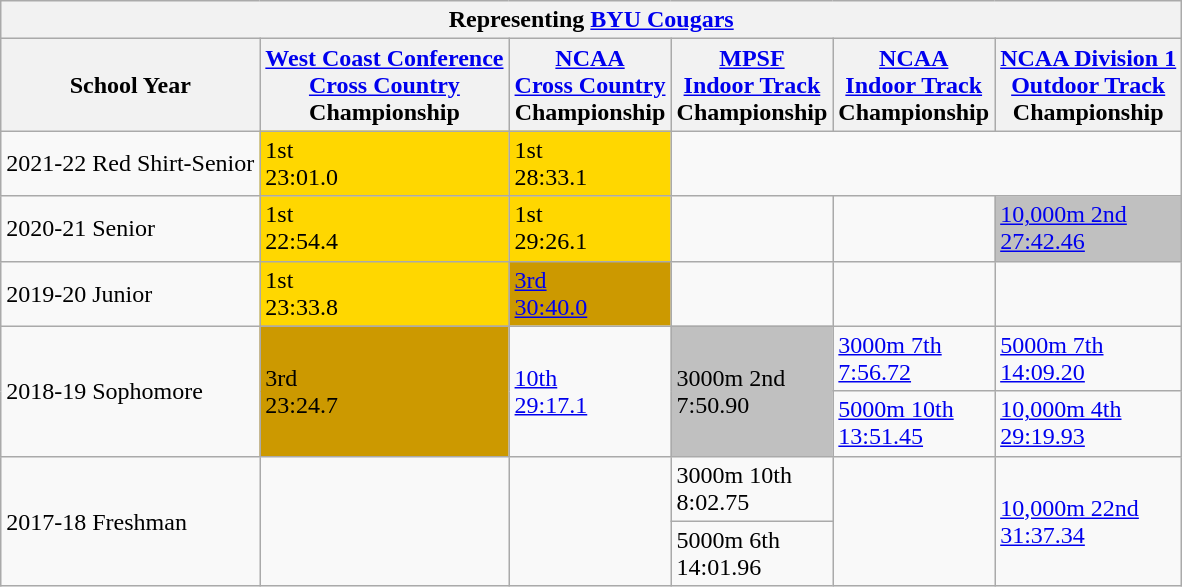<table class="wikitable sortable">
<tr>
<th colspan="7">Representing <a href='#'>BYU Cougars</a></th>
</tr>
<tr>
<th>School Year</th>
<th><a href='#'>West Coast Conference</a><br><a href='#'>Cross Country</a><br>Championship</th>
<th><a href='#'>NCAA</a><br><a href='#'>Cross Country</a><br>Championship</th>
<th><a href='#'>MPSF</a><br><a href='#'>Indoor Track</a><br>Championship</th>
<th><a href='#'>NCAA</a><br><a href='#'>Indoor Track</a><br>Championship</th>
<th><a href='#'>NCAA Division 1</a><br><a href='#'>Outdoor Track</a><br>Championship</th>
</tr>
<tr>
<td rowspan=1>2021-22 Red Shirt-Senior</td>
<td bgcolor=gold rowspan=1>1st<br>23:01.0</td>
<td bgcolor=gold  rowspan=1>1st<br>28:33.1</td>
</tr>
<tr>
<td rowspan=1>2020-21 Senior</td>
<td bgcolor=gold rowspan=1>1st<br>22:54.4</td>
<td bgcolor=gold  rowspan=1>1st<br>29:26.1</td>
<td rowspan=1></td>
<td></td>
<td bgcolor=silver rowspan=1><a href='#'>10,000m 2nd<br>27:42.46</a></td>
</tr>
<tr>
<td rowspan=1>2019-20 Junior</td>
<td bgcolor=gold rowspan=1>1st<br>23:33.8</td>
<td style="background:#c90;" rowspan=1><a href='#'>3rd<br>30:40.0</a></td>
<td rowspan=1></td>
<td rowspan=1></td>
<td></td>
</tr>
<tr>
<td rowspan=2>2018-19 Sophomore</td>
<td style="background:#c90;" rowspan=2>3rd<br>23:24.7</td>
<td rowspan=2><a href='#'>10th<br>29:17.1</a></td>
<td bgcolor=silver rowspan=2>3000m 2nd<br>7:50.90</td>
<td rowspan=1><a href='#'>3000m 7th<br>7:56.72</a></td>
<td rowspan=1><a href='#'>5000m 7th<br>14:09.20</a></td>
</tr>
<tr>
<td><a href='#'>5000m 10th<br>13:51.45</a></td>
<td rowspan=1><a href='#'>10,000m 4th<br>29:19.93</a></td>
</tr>
<tr>
<td rowspan=2>2017-18 Freshman</td>
<td rowspan=2></td>
<td rowspan=2></td>
<td rowspan=1>3000m 10th<br>8:02.75</td>
<td rowspan=2></td>
<td rowspan=2><a href='#'>10,000m 22nd<br>31:37.34</a></td>
</tr>
<tr>
<td>5000m 6th<br>14:01.96</td>
</tr>
</table>
